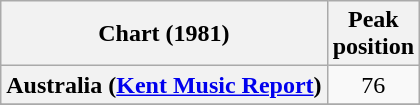<table class="wikitable sortable plainrowheaders" style="text-align:center">
<tr>
<th>Chart (1981)</th>
<th>Peak<br>position</th>
</tr>
<tr>
<th scope="row">Australia (<a href='#'>Kent Music Report</a>)</th>
<td>76</td>
</tr>
<tr>
</tr>
<tr>
</tr>
<tr>
</tr>
<tr>
</tr>
<tr>
</tr>
</table>
